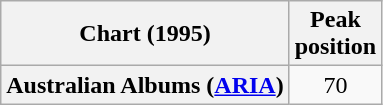<table class="wikitable plainrowheaders" style="text-align:center">
<tr>
<th scope="col">Chart (1995)</th>
<th scope="col">Peak<br>position</th>
</tr>
<tr>
<th scope="row">Australian Albums (<a href='#'>ARIA</a>)</th>
<td>70</td>
</tr>
</table>
